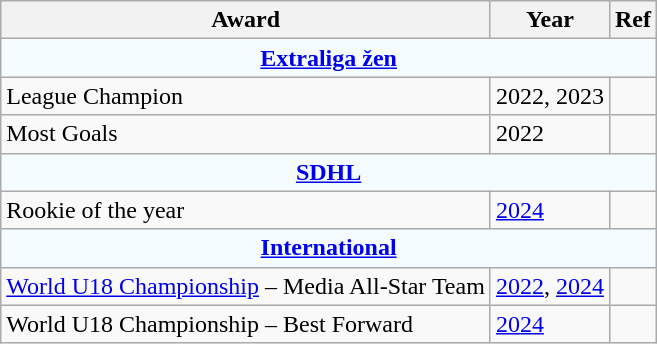<table class="wikitable">
<tr>
<th scope="col">Award</th>
<th scope="col">Year</th>
<th scope="col">Ref</th>
</tr>
<tr>
<th colspan="3" style="text-align:center; background:#F5FCFF;"><a href='#'>Extraliga žen</a></th>
</tr>
<tr>
<td>League Champion</td>
<td>2022, 2023</td>
<td></td>
</tr>
<tr>
<td>Most Goals</td>
<td>2022</td>
</tr>
<tr>
<th colspan="3" style="text-align:center; background:#F5FCFF;"><a href='#'>SDHL</a></th>
</tr>
<tr>
<td>Rookie of the year</td>
<td><a href='#'>2024</a></td>
<td></td>
</tr>
<tr>
<th colspan="3" style="text-align:center; background:#F5FCFF;"><a href='#'>International</a></th>
</tr>
<tr>
<td><a href='#'>World U18 Championship</a> – Media All-Star Team</td>
<td><a href='#'>2022</a>, <a href='#'>2024</a></td>
<td> </td>
</tr>
<tr>
<td>World U18 Championship – Best Forward</td>
<td><a href='#'>2024</a></td>
<td></td>
</tr>
</table>
